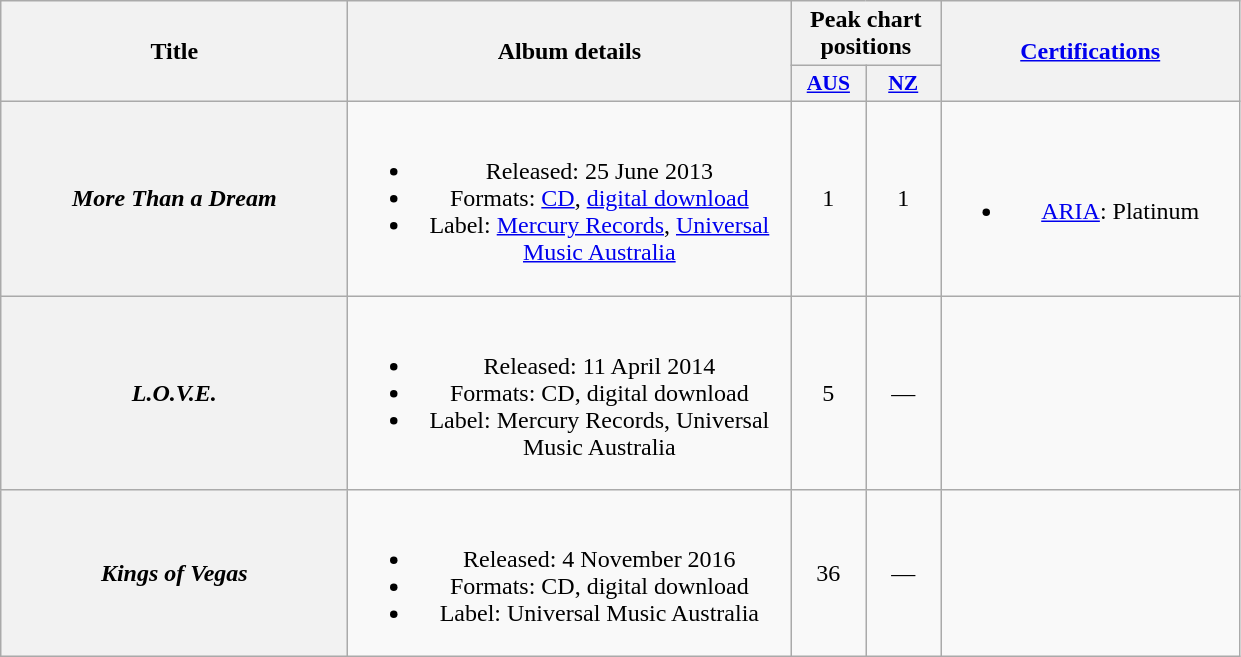<table class="wikitable plainrowheaders" style="text-align:center;">
<tr>
<th scope="col" rowspan="2" style="width:14em;">Title</th>
<th scope="col" rowspan="2" style="width:18em;">Album details</th>
<th scope="col" colspan="2">Peak chart positions</th>
<th scope="col" rowspan="2" style="width:12em;"><a href='#'>Certifications</a></th>
</tr>
<tr>
<th scope="col" style="width:3em;font-size:90%;"><a href='#'>AUS</a><br></th>
<th scope="col" style="width:3em;font-size:90%;"><a href='#'>NZ</a><br></th>
</tr>
<tr>
<th scope="row"><em>More Than a Dream</em></th>
<td><br><ul><li>Released: 25 June 2013</li><li>Formats: <a href='#'>CD</a>, <a href='#'>digital download</a></li><li>Label: <a href='#'>Mercury Records</a>, <a href='#'>Universal Music Australia</a></li></ul></td>
<td>1</td>
<td>1</td>
<td><br><ul><li><a href='#'>ARIA</a>: Platinum</li></ul></td>
</tr>
<tr>
<th scope="row"><em>L.O.V.E.</em></th>
<td><br><ul><li>Released: 11 April 2014</li><li>Formats: CD, digital download</li><li>Label: Mercury Records, Universal Music Australia</li></ul></td>
<td>5</td>
<td>—</td>
<td></td>
</tr>
<tr>
<th scope="row"><em>Kings of Vegas</em></th>
<td><br><ul><li>Released: 4 November 2016</li><li>Formats: CD, digital download</li><li>Label: Universal Music Australia</li></ul></td>
<td>36</td>
<td>—</td>
<td></td>
</tr>
</table>
